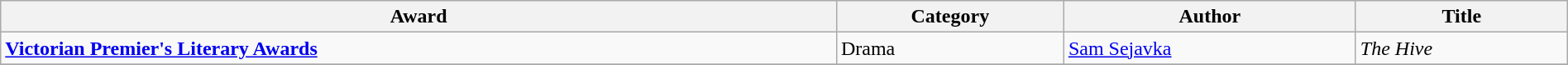<table class="wikitable" width=100%>
<tr>
<th>Award</th>
<th>Category</th>
<th>Author</th>
<th>Title</th>
</tr>
<tr>
<td><strong><a href='#'>Victorian Premier's Literary Awards</a></strong></td>
<td>Drama</td>
<td><a href='#'>Sam Sejavka</a></td>
<td><em>The Hive</em></td>
</tr>
<tr>
</tr>
</table>
